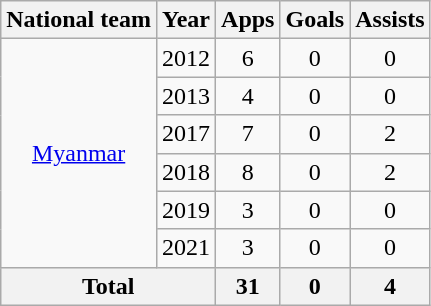<table class=wikitable style=text-align:center>
<tr>
<th>National team</th>
<th>Year</th>
<th>Apps</th>
<th>Goals</th>
<th>Assists</th>
</tr>
<tr>
<td rowspan=6><a href='#'>Myanmar</a></td>
<td>2012</td>
<td>6</td>
<td>0</td>
<td>0</td>
</tr>
<tr>
<td>2013</td>
<td>4</td>
<td>0</td>
<td>0</td>
</tr>
<tr>
<td>2017</td>
<td>7</td>
<td>0</td>
<td>2</td>
</tr>
<tr>
<td>2018</td>
<td>8</td>
<td>0</td>
<td>2</td>
</tr>
<tr>
<td>2019</td>
<td>3</td>
<td>0</td>
<td>0</td>
</tr>
<tr>
<td>2021</td>
<td>3</td>
<td>0</td>
<td>0</td>
</tr>
<tr>
<th colspan=2>Total</th>
<th>31</th>
<th>0</th>
<th>4</th>
</tr>
</table>
